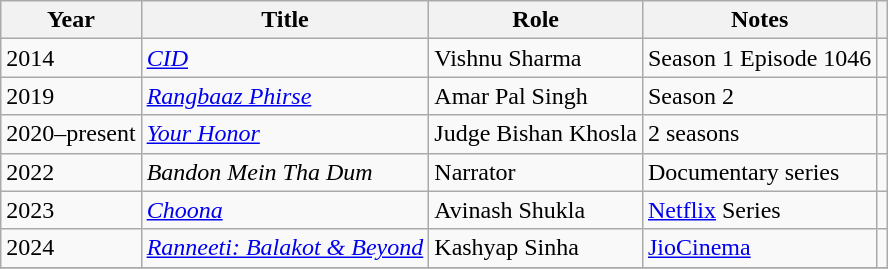<table class="wikitable sortable">
<tr>
<th>Year</th>
<th>Title</th>
<th>Role</th>
<th scope="col" class="unsortable">Notes</th>
<th scope="col" class="unsortable"></th>
</tr>
<tr>
<td>2014</td>
<td><em><a href='#'>CID</a></em></td>
<td>Vishnu Sharma</td>
<td>Season 1 Episode 1046</td>
<td></td>
</tr>
<tr>
<td>2019</td>
<td><em><a href='#'>Rangbaaz Phirse</a></em></td>
<td>Amar Pal Singh</td>
<td>Season 2</td>
<td></td>
</tr>
<tr>
<td>2020–present</td>
<td><em><a href='#'>Your Honor</a></em></td>
<td>Judge Bishan Khosla</td>
<td>2 seasons</td>
<td></td>
</tr>
<tr>
<td>2022</td>
<td><em>Bandon Mein Tha Dum</em></td>
<td>Narrator</td>
<td>Documentary series</td>
<td></td>
</tr>
<tr>
<td>2023</td>
<td><a href='#'><em>Choona</em></a></td>
<td>Avinash Shukla</td>
<td><a href='#'>Netflix</a> Series</td>
<td></td>
</tr>
<tr>
<td>2024</td>
<td><em><a href='#'>Ranneeti: Balakot & Beyond</a></em></td>
<td>Kashyap Sinha</td>
<td><a href='#'>JioCinema</a></td>
<td></td>
</tr>
<tr>
</tr>
</table>
